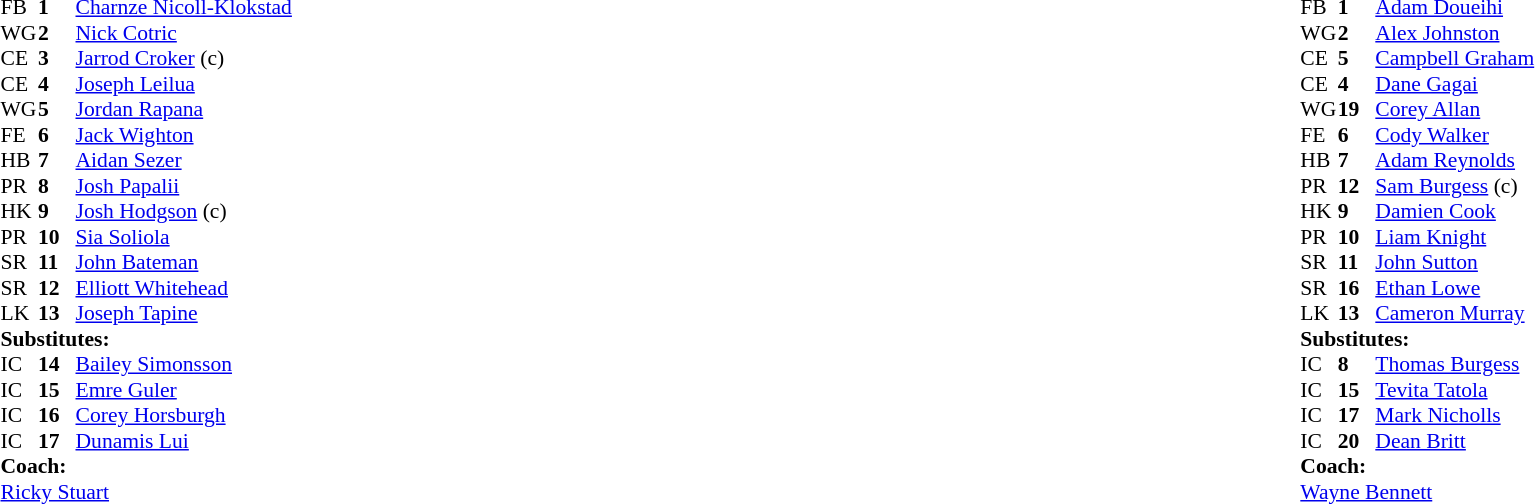<table class="mw-collapsible mw-collapsed" width="100%">
<tr>
<td valign="top" width="50%"><br><table cellspacing="0" cellpadding="0" style="font-size: 90%">
<tr>
<th width="25"></th>
<th width="25"></th>
</tr>
<tr>
<td>FB</td>
<td><strong>1</strong></td>
<td><a href='#'>Charnze Nicoll-Klokstad</a></td>
</tr>
<tr>
<td>WG</td>
<td><strong>2</strong></td>
<td><a href='#'>Nick Cotric</a></td>
</tr>
<tr>
<td>CE</td>
<td><strong>3</strong></td>
<td><a href='#'>Jarrod Croker</a> (c)</td>
</tr>
<tr>
<td>CE</td>
<td><strong>4</strong></td>
<td><a href='#'>Joseph Leilua</a></td>
</tr>
<tr>
<td>WG</td>
<td><strong>5</strong></td>
<td><a href='#'>Jordan Rapana</a></td>
</tr>
<tr>
<td>FE</td>
<td><strong>6</strong></td>
<td><a href='#'>Jack Wighton</a></td>
</tr>
<tr>
<td>HB</td>
<td><strong>7</strong></td>
<td><a href='#'>Aidan Sezer</a></td>
</tr>
<tr>
<td>PR</td>
<td><strong>8</strong></td>
<td><a href='#'>Josh Papalii</a></td>
</tr>
<tr>
<td>HK</td>
<td><strong>9</strong></td>
<td><a href='#'>Josh Hodgson</a> (c)</td>
</tr>
<tr>
<td>PR</td>
<td><strong>10</strong></td>
<td><a href='#'>Sia Soliola</a></td>
</tr>
<tr>
<td>SR</td>
<td><strong>11</strong></td>
<td><a href='#'>John Bateman</a></td>
</tr>
<tr>
<td>SR</td>
<td><strong>12</strong></td>
<td><a href='#'>Elliott Whitehead</a></td>
</tr>
<tr>
<td>LK</td>
<td><strong>13</strong></td>
<td><a href='#'>Joseph Tapine</a></td>
</tr>
<tr>
<td colspan="3"><strong>Substitutes:</strong></td>
</tr>
<tr>
<td>IC</td>
<td><strong>14</strong></td>
<td><a href='#'>Bailey Simonsson</a></td>
</tr>
<tr>
<td>IC</td>
<td><strong>15</strong></td>
<td><a href='#'>Emre Guler</a></td>
</tr>
<tr>
<td>IC</td>
<td><strong>16</strong></td>
<td><a href='#'>Corey Horsburgh</a></td>
</tr>
<tr>
<td>IC</td>
<td><strong>17</strong></td>
<td><a href='#'>Dunamis Lui</a></td>
</tr>
<tr>
<td colspan="3"><strong>Coach:</strong></td>
</tr>
<tr>
<td colspan="4"><a href='#'>Ricky Stuart</a></td>
</tr>
</table>
</td>
<td valign="top" width="50%"><br><table cellspacing="0" cellpadding="0" align="center" style="font-size: 90%">
<tr>
<th width="25"></th>
<th width="25"></th>
</tr>
<tr>
<td>FB</td>
<td><strong>1</strong></td>
<td><a href='#'>Adam Doueihi</a></td>
</tr>
<tr>
<td>WG</td>
<td><strong>2</strong></td>
<td><a href='#'>Alex Johnston</a></td>
</tr>
<tr>
<td>CE</td>
<td><strong>5</strong></td>
<td><a href='#'>Campbell Graham</a></td>
</tr>
<tr>
<td>CE</td>
<td><strong>4</strong></td>
<td><a href='#'>Dane Gagai</a></td>
</tr>
<tr>
<td>WG</td>
<td><strong>19</strong></td>
<td><a href='#'>Corey Allan</a></td>
</tr>
<tr>
<td>FE</td>
<td><strong>6</strong></td>
<td><a href='#'>Cody Walker</a></td>
</tr>
<tr>
<td>HB</td>
<td><strong>7</strong></td>
<td><a href='#'>Adam Reynolds</a></td>
</tr>
<tr>
<td>PR</td>
<td><strong>12</strong></td>
<td><a href='#'>Sam Burgess</a> (c)</td>
</tr>
<tr>
<td>HK</td>
<td><strong>9</strong></td>
<td><a href='#'>Damien Cook</a></td>
</tr>
<tr>
<td>PR</td>
<td><strong>10</strong></td>
<td><a href='#'>Liam Knight</a></td>
</tr>
<tr>
<td>SR</td>
<td><strong>11</strong></td>
<td><a href='#'>John Sutton</a></td>
</tr>
<tr>
<td>SR</td>
<td><strong>16</strong></td>
<td><a href='#'>Ethan Lowe</a></td>
</tr>
<tr>
<td>LK</td>
<td><strong>13</strong></td>
<td><a href='#'>Cameron Murray</a></td>
</tr>
<tr>
<td colspan="3"><strong>Substitutes:</strong></td>
</tr>
<tr>
<td>IC</td>
<td><strong>8</strong></td>
<td><a href='#'>Thomas Burgess</a></td>
</tr>
<tr>
<td>IC</td>
<td><strong>15</strong></td>
<td><a href='#'>Tevita Tatola</a></td>
</tr>
<tr>
<td>IC</td>
<td><strong>17</strong></td>
<td><a href='#'>Mark Nicholls</a></td>
</tr>
<tr>
<td>IC</td>
<td><strong>20</strong></td>
<td><a href='#'>Dean Britt</a></td>
</tr>
<tr>
<td colspan="3"><strong>Coach:</strong></td>
</tr>
<tr>
<td colspan="4"><a href='#'>Wayne Bennett</a></td>
</tr>
</table>
</td>
</tr>
</table>
